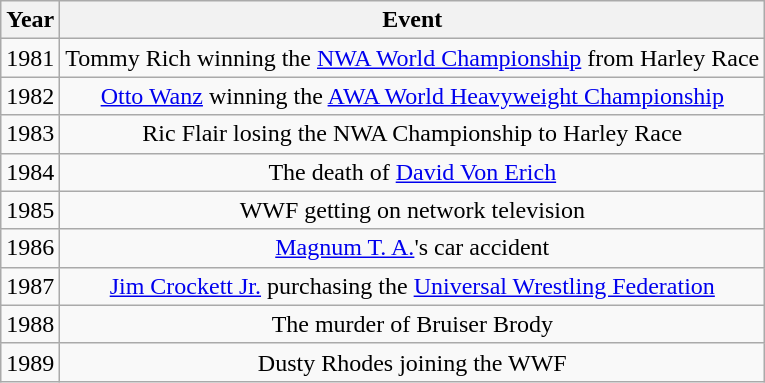<table class="wikitable sortable" style="text-align: center">
<tr>
<th>Year</th>
<th>Event</th>
</tr>
<tr>
<td>1981</td>
<td>Tommy Rich winning the <a href='#'>NWA World Championship</a> from Harley Race</td>
</tr>
<tr>
<td>1982</td>
<td><a href='#'>Otto Wanz</a> winning the <a href='#'>AWA World Heavyweight Championship</a></td>
</tr>
<tr>
<td>1983</td>
<td>Ric Flair losing the NWA Championship to Harley Race</td>
</tr>
<tr>
<td>1984</td>
<td>The death of <a href='#'>David Von Erich</a></td>
</tr>
<tr>
<td>1985</td>
<td>WWF getting on network television</td>
</tr>
<tr>
<td>1986</td>
<td><a href='#'>Magnum T. A.</a>'s car accident</td>
</tr>
<tr>
<td>1987</td>
<td><a href='#'>Jim Crockett Jr.</a> purchasing the <a href='#'>Universal Wrestling Federation</a></td>
</tr>
<tr>
<td>1988</td>
<td>The murder of Bruiser Brody</td>
</tr>
<tr>
<td>1989</td>
<td>Dusty Rhodes joining the WWF</td>
</tr>
</table>
